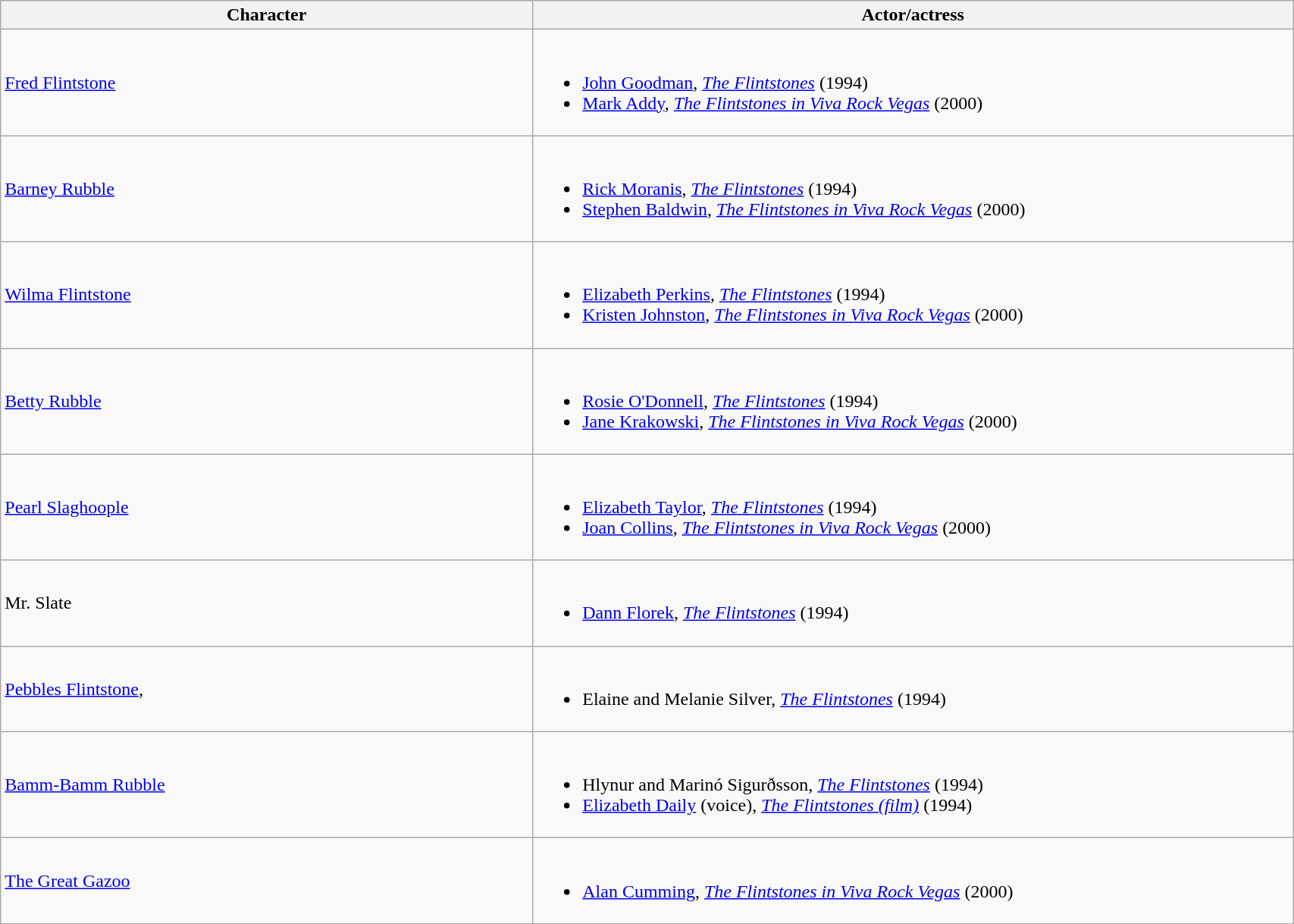<table style="width:90%;" class="wikitable">
<tr>
<th style="width:35%;">Character</th>
<th style="width:50%;">Actor/actress</th>
</tr>
<tr>
<td><a href='#'>Fred Flintstone</a></td>
<td><br><ul><li><a href='#'>John Goodman</a>, <em><a href='#'>The Flintstones</a></em> (1994)</li><li><a href='#'>Mark Addy</a>, <em><a href='#'>The Flintstones in Viva Rock Vegas</a></em> (2000)</li></ul></td>
</tr>
<tr>
<td><a href='#'>Barney Rubble</a></td>
<td><br><ul><li><a href='#'>Rick Moranis</a>, <em><a href='#'>The Flintstones</a></em> (1994)</li><li><a href='#'>Stephen Baldwin</a>, <em><a href='#'>The Flintstones in Viva Rock Vegas</a></em> (2000)</li></ul></td>
</tr>
<tr>
<td><a href='#'>Wilma Flintstone</a></td>
<td><br><ul><li><a href='#'>Elizabeth Perkins</a>, <em><a href='#'>The Flintstones</a></em> (1994)</li><li><a href='#'>Kristen Johnston</a>, <em><a href='#'>The Flintstones in Viva Rock Vegas</a></em> (2000)</li></ul></td>
</tr>
<tr>
<td><a href='#'>Betty Rubble</a></td>
<td><br><ul><li><a href='#'>Rosie O'Donnell</a>, <em><a href='#'>The Flintstones</a></em> (1994)</li><li><a href='#'>Jane Krakowski</a>, <em><a href='#'>The Flintstones in Viva Rock Vegas</a></em> (2000)</li></ul></td>
</tr>
<tr>
<td><a href='#'>Pearl Slaghoople</a></td>
<td><br><ul><li><a href='#'>Elizabeth Taylor</a>, <em><a href='#'>The Flintstones</a></em> (1994)</li><li><a href='#'>Joan Collins</a>,  <em><a href='#'>The Flintstones in Viva Rock Vegas</a></em> (2000)</li></ul></td>
</tr>
<tr>
<td>Mr. Slate</td>
<td><br><ul><li><a href='#'>Dann Florek</a>, <em><a href='#'>The Flintstones</a></em> (1994)</li></ul></td>
</tr>
<tr>
<td><a href='#'>Pebbles Flintstone</a>,</td>
<td><br><ul><li>Elaine and Melanie Silver,  <em><a href='#'>The Flintstones</a></em> (1994)</li></ul></td>
</tr>
<tr>
<td><a href='#'>Bamm-Bamm Rubble</a></td>
<td><br><ul><li>Hlynur and Marinó Sigurðsson, <em><a href='#'>The Flintstones</a></em> (1994)</li><li><a href='#'>Elizabeth Daily</a> (voice), <em><a href='#'>The Flintstones (film)</a></em> (1994)</li></ul></td>
</tr>
<tr>
<td><a href='#'>The Great Gazoo</a></td>
<td><br><ul><li><a href='#'>Alan Cumming</a>, <em><a href='#'>The Flintstones in Viva Rock Vegas</a></em> (2000)</li></ul></td>
</tr>
<tr |}>
</tr>
</table>
